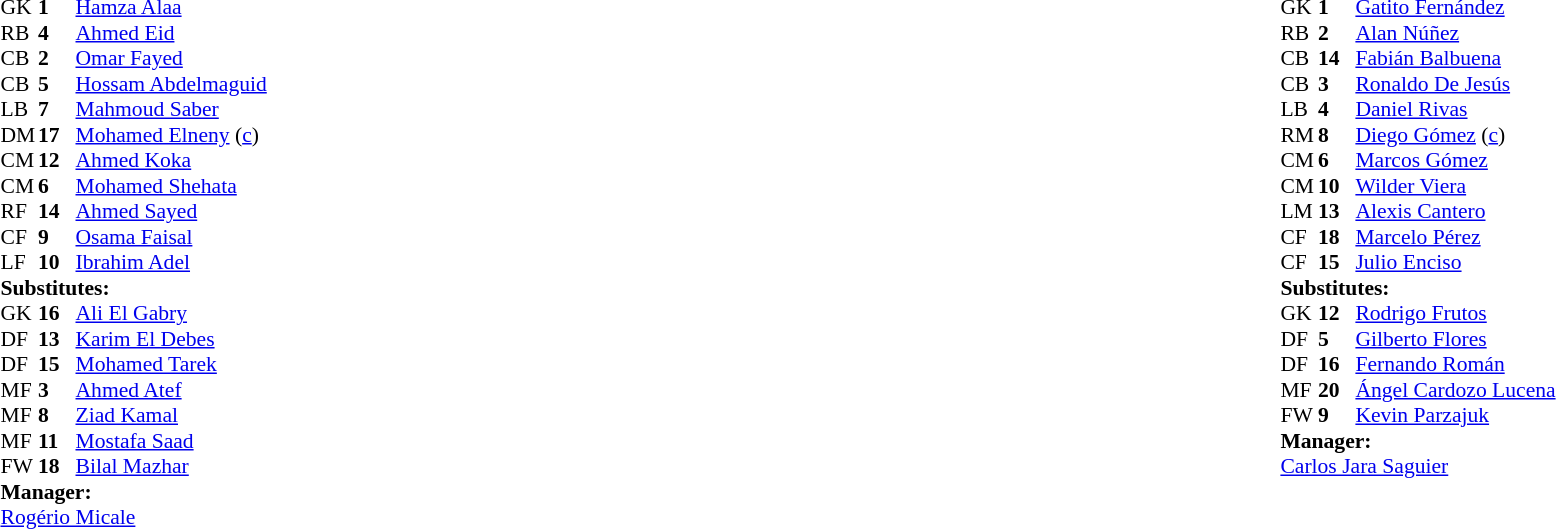<table width="100%">
<tr>
<td valign="top" width="40%"><br><table style="font-size:90%" cellspacing="0" cellpadding="0">
<tr>
<th width=25></th>
<th width=25></th>
</tr>
<tr>
<td>GK</td>
<td><strong>1</strong></td>
<td><a href='#'>Hamza Alaa</a></td>
</tr>
<tr>
<td>RB</td>
<td><strong>4</strong></td>
<td><a href='#'>Ahmed Eid</a></td>
</tr>
<tr>
<td>CB</td>
<td><strong>2</strong></td>
<td><a href='#'>Omar Fayed</a></td>
</tr>
<tr>
<td>CB</td>
<td><strong>5</strong></td>
<td><a href='#'>Hossam Abdelmaguid</a></td>
</tr>
<tr>
<td>LB</td>
<td><strong>7</strong></td>
<td><a href='#'>Mahmoud Saber</a></td>
<td></td>
<td></td>
</tr>
<tr>
<td>DM</td>
<td><strong>17</strong></td>
<td><a href='#'>Mohamed Elneny</a> (<a href='#'>c</a>)</td>
</tr>
<tr>
<td>CM</td>
<td><strong>12</strong></td>
<td><a href='#'>Ahmed Koka</a></td>
<td></td>
</tr>
<tr>
<td>CM</td>
<td><strong>6</strong></td>
<td><a href='#'>Mohamed Shehata</a></td>
<td></td>
<td></td>
</tr>
<tr>
<td>RF</td>
<td><strong>14</strong></td>
<td><a href='#'>Ahmed Sayed</a></td>
<td></td>
<td></td>
</tr>
<tr>
<td>CF</td>
<td><strong>9</strong></td>
<td><a href='#'>Osama Faisal</a></td>
<td></td>
<td></td>
</tr>
<tr>
<td>LF</td>
<td><strong>10</strong></td>
<td><a href='#'>Ibrahim Adel</a></td>
</tr>
<tr>
<td colspan="3"><strong>Substitutes:</strong></td>
</tr>
<tr>
<td>GK</td>
<td><strong>16</strong></td>
<td><a href='#'>Ali El Gabry</a></td>
</tr>
<tr>
<td>DF</td>
<td><strong>13</strong></td>
<td><a href='#'>Karim El Debes</a></td>
<td></td>
<td></td>
</tr>
<tr>
<td>DF</td>
<td><strong>15</strong></td>
<td><a href='#'>Mohamed Tarek</a></td>
</tr>
<tr>
<td>MF</td>
<td><strong>3</strong></td>
<td><a href='#'>Ahmed Atef</a></td>
<td></td>
<td></td>
</tr>
<tr>
<td>MF</td>
<td><strong>8</strong></td>
<td><a href='#'>Ziad Kamal</a></td>
</tr>
<tr>
<td>MF</td>
<td><strong>11</strong></td>
<td><a href='#'>Mostafa Saad</a></td>
<td></td>
<td></td>
</tr>
<tr>
<td>FW</td>
<td><strong>18</strong></td>
<td><a href='#'>Bilal Mazhar</a></td>
<td></td>
<td></td>
</tr>
<tr>
<td colspan="3"><strong>Manager:</strong></td>
</tr>
<tr>
<td colspan="3"> <a href='#'>Rogério Micale</a></td>
</tr>
</table>
</td>
<td valign="top"></td>
<td valign="top" width="50%"><br><table style="font-size:90%; margin:auto" cellspacing="0" cellpadding="0">
<tr>
<th width="25"></th>
<th width="25"></th>
</tr>
<tr>
<td>GK</td>
<td><strong>1</strong></td>
<td><a href='#'>Gatito Fernández</a></td>
</tr>
<tr>
<td>RB</td>
<td><strong>2</strong></td>
<td><a href='#'>Alan Núñez</a></td>
</tr>
<tr>
<td>CB</td>
<td><strong>14</strong></td>
<td><a href='#'>Fabián Balbuena</a></td>
</tr>
<tr>
<td>CB</td>
<td><strong>3</strong></td>
<td><a href='#'>Ronaldo De Jesús</a></td>
</tr>
<tr>
<td>LB</td>
<td><strong>4</strong></td>
<td><a href='#'>Daniel Rivas</a></td>
</tr>
<tr>
<td>RM</td>
<td><strong>8</strong></td>
<td><a href='#'>Diego Gómez</a> (<a href='#'>c</a>)</td>
</tr>
<tr>
<td>CM</td>
<td><strong>6</strong></td>
<td><a href='#'>Marcos Gómez</a></td>
</tr>
<tr>
<td>CM</td>
<td><strong>10</strong></td>
<td><a href='#'>Wilder Viera</a></td>
<td></td>
</tr>
<tr>
<td>LM</td>
<td><strong>13</strong></td>
<td><a href='#'>Alexis Cantero</a></td>
<td></td>
<td></td>
</tr>
<tr>
<td>CF</td>
<td><strong>18</strong></td>
<td><a href='#'>Marcelo Pérez</a></td>
<td></td>
</tr>
<tr>
<td>CF</td>
<td><strong>15</strong></td>
<td><a href='#'>Julio Enciso</a></td>
<td></td>
<td></td>
</tr>
<tr>
<td colspan="3"><strong>Substitutes:</strong></td>
</tr>
<tr>
<td>GK</td>
<td><strong>12</strong></td>
<td><a href='#'>Rodrigo Frutos</a></td>
</tr>
<tr>
<td>DF</td>
<td><strong>5</strong></td>
<td><a href='#'>Gilberto Flores</a></td>
<td></td>
<td></td>
</tr>
<tr>
<td>DF</td>
<td><strong>16</strong></td>
<td><a href='#'>Fernando Román</a></td>
</tr>
<tr>
<td>MF</td>
<td><strong>20</strong></td>
<td><a href='#'>Ángel Cardozo Lucena</a></td>
<td></td>
<td></td>
</tr>
<tr>
<td>FW</td>
<td><strong>9</strong></td>
<td><a href='#'>Kevin Parzajuk</a></td>
</tr>
<tr>
<td colspan="3"><strong>Manager:</strong></td>
</tr>
<tr>
<td colspan="3"><a href='#'>Carlos Jara Saguier</a></td>
</tr>
</table>
</td>
</tr>
</table>
